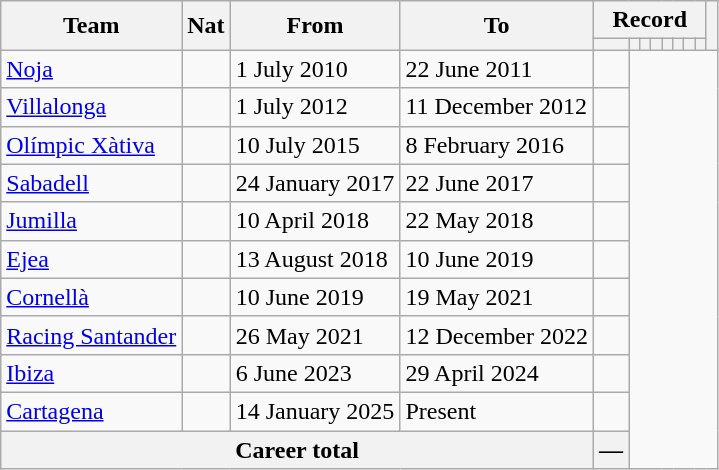<table class="wikitable" style="text-align: center">
<tr>
<th rowspan="2">Team</th>
<th rowspan="2">Nat</th>
<th rowspan="2">From</th>
<th rowspan="2">To</th>
<th colspan="8">Record</th>
<th rowspan=2></th>
</tr>
<tr>
<th></th>
<th></th>
<th></th>
<th></th>
<th></th>
<th></th>
<th></th>
<th></th>
</tr>
<tr>
<td align="left"><a href='#'>Noja</a></td>
<td></td>
<td align=left>1 July 2010</td>
<td align=left>22 June 2011<br></td>
<td></td>
</tr>
<tr>
<td align="left"><a href='#'>Villalonga</a></td>
<td></td>
<td align=left>1 July 2012</td>
<td align=left>11 December 2012<br></td>
<td></td>
</tr>
<tr>
<td align="left"><a href='#'>Olímpic Xàtiva</a></td>
<td></td>
<td align=left>10 July 2015</td>
<td align=left>8 February 2016<br></td>
<td></td>
</tr>
<tr>
<td align="left"><a href='#'>Sabadell</a></td>
<td></td>
<td align=left>24 January 2017</td>
<td align=left>22 June 2017<br></td>
<td></td>
</tr>
<tr>
<td align="left"><a href='#'>Jumilla</a></td>
<td></td>
<td align=left>10 April 2018</td>
<td align=left>22 May 2018<br></td>
<td></td>
</tr>
<tr>
<td align="left"><a href='#'>Ejea</a></td>
<td></td>
<td align=left>13 August 2018</td>
<td align=left>10 June 2019<br></td>
<td></td>
</tr>
<tr>
<td align="left"><a href='#'>Cornellà</a></td>
<td></td>
<td align=left>10 June 2019</td>
<td align=left>19 May 2021<br></td>
<td></td>
</tr>
<tr>
<td align="left"><a href='#'>Racing Santander</a></td>
<td></td>
<td align=left>26 May 2021</td>
<td align=left>12 December 2022<br></td>
<td></td>
</tr>
<tr>
<td align="left"><a href='#'>Ibiza</a></td>
<td></td>
<td align=left>6 June 2023</td>
<td align=left>29 April 2024<br></td>
<td></td>
</tr>
<tr>
<td align="left"><a href='#'>Cartagena</a></td>
<td></td>
<td align=left>14 January 2025</td>
<td align=left>Present<br></td>
<td></td>
</tr>
<tr>
<th colspan=4><strong>Career total</strong><br></th>
<th>—</th>
</tr>
</table>
